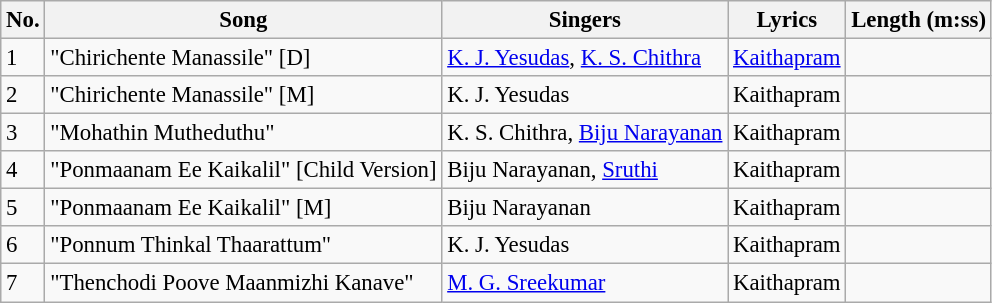<table class="wikitable" style="font-size:95%;">
<tr>
<th>No.</th>
<th>Song</th>
<th>Singers</th>
<th>Lyrics</th>
<th>Length (m:ss)</th>
</tr>
<tr>
<td>1</td>
<td>"Chirichente Manassile" [D]</td>
<td><a href='#'>K. J. Yesudas</a>, <a href='#'>K. S. Chithra</a></td>
<td><a href='#'>Kaithapram</a></td>
<td></td>
</tr>
<tr>
<td>2</td>
<td>"Chirichente Manassile" [M]</td>
<td>K. J. Yesudas</td>
<td>Kaithapram</td>
<td></td>
</tr>
<tr>
<td>3</td>
<td>"Mohathin Mutheduthu"</td>
<td>K. S. Chithra, <a href='#'>Biju Narayanan</a></td>
<td>Kaithapram</td>
<td></td>
</tr>
<tr>
<td>4</td>
<td>"Ponmaanam Ee Kaikalil" [Child Version]</td>
<td>Biju Narayanan, <a href='#'>Sruthi</a></td>
<td>Kaithapram</td>
<td></td>
</tr>
<tr>
<td>5</td>
<td>"Ponmaanam Ee Kaikalil" [M]</td>
<td>Biju Narayanan</td>
<td>Kaithapram</td>
<td></td>
</tr>
<tr>
<td>6</td>
<td>"Ponnum Thinkal Thaarattum"</td>
<td>K. J. Yesudas</td>
<td>Kaithapram</td>
<td></td>
</tr>
<tr>
<td>7</td>
<td>"Thenchodi Poove Maanmizhi Kanave"</td>
<td><a href='#'>M. G. Sreekumar</a></td>
<td>Kaithapram</td>
<td></td>
</tr>
</table>
